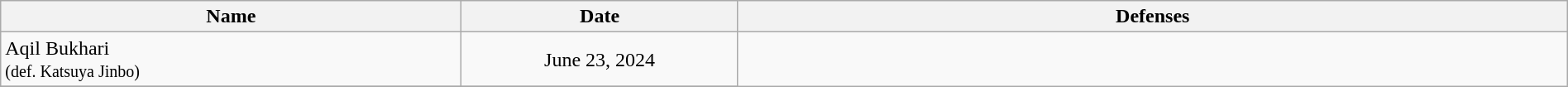<table class="wikitable" width=100%>
<tr>
<th width=25%>Name</th>
<th width=15%>Date</th>
<th width=45%>Defenses</th>
</tr>
<tr>
<td align=left> Aqil Bukhari <br><small>(def. Katsuya Jinbo)</small></td>
<td align=center>June 23, 2024</td>
</tr>
<tr>
</tr>
</table>
